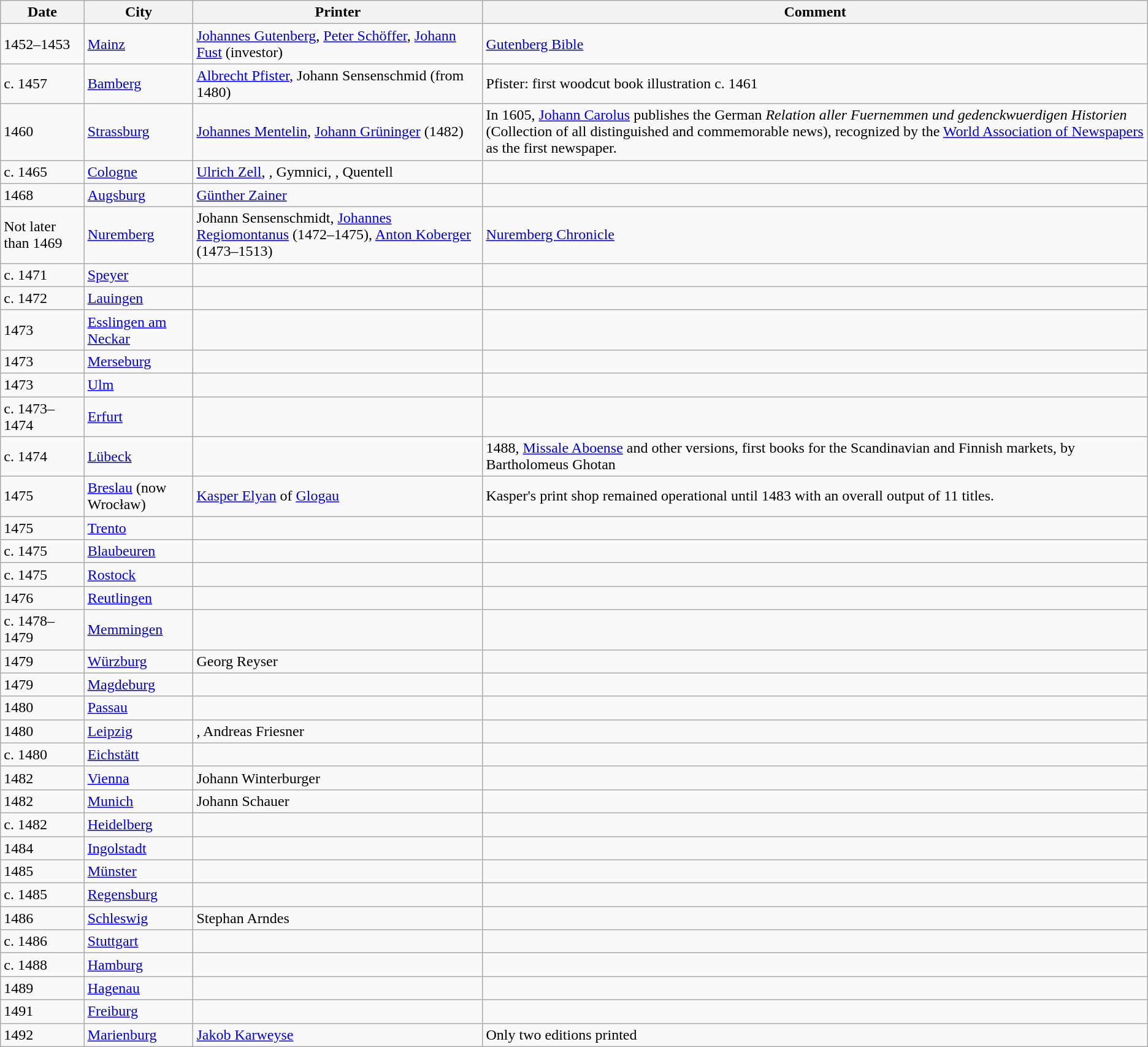<table class="wikitable">
<tr>
<th>Date</th>
<th>City</th>
<th>Printer </th>
<th>Comment</th>
</tr>
<tr>
<td>1452–1453</td>
<td><a href='#'>Mainz</a></td>
<td><a href='#'>Johannes Gutenberg</a>, <a href='#'>Peter Schöffer</a>, <a href='#'>Johann Fust</a> (investor)</td>
<td><a href='#'>Gutenberg Bible</a></td>
</tr>
<tr>
<td>c. 1457</td>
<td><a href='#'>Bamberg</a></td>
<td><a href='#'>Albrecht Pfister</a>, Johann Sensenschmid (from 1480)</td>
<td>Pfister: first woodcut book illustration c. 1461</td>
</tr>
<tr>
<td>1460</td>
<td><a href='#'>Strassburg</a></td>
<td><a href='#'>Johannes Mentelin</a>, <a href='#'>Johann Grüninger</a> (1482)</td>
<td>In 1605, <a href='#'>Johann Carolus</a> publishes the German <em>Relation aller Fuernemmen und gedenckwuerdigen Historien</em> (Collection of all distinguished and commemorable news), recognized by the <a href='#'>World Association of Newspapers</a> as the first newspaper.</td>
</tr>
<tr>
<td>c. 1465</td>
<td><a href='#'>Cologne</a></td>
<td><a href='#'>Ulrich Zell</a>, , Gymnici, , Quentell</td>
<td></td>
</tr>
<tr>
<td>1468</td>
<td><a href='#'>Augsburg</a></td>
<td><a href='#'>Günther Zainer</a></td>
<td></td>
</tr>
<tr>
<td>Not later than 1469</td>
<td><a href='#'>Nuremberg</a></td>
<td>Johann Sensenschmidt, <a href='#'>Johannes Regiomontanus</a> (1472–1475), <a href='#'>Anton Koberger</a> (1473–1513)</td>
<td><a href='#'>Nuremberg Chronicle</a></td>
</tr>
<tr>
<td>c. 1471</td>
<td><a href='#'>Speyer</a></td>
<td></td>
<td></td>
</tr>
<tr>
<td>c. 1472</td>
<td><a href='#'>Lauingen</a></td>
<td></td>
<td></td>
</tr>
<tr>
<td>1473</td>
<td><a href='#'>Esslingen am Neckar</a></td>
<td></td>
<td></td>
</tr>
<tr>
<td>1473</td>
<td><a href='#'>Merseburg</a></td>
<td></td>
<td></td>
</tr>
<tr>
<td>1473</td>
<td><a href='#'>Ulm</a></td>
<td></td>
<td></td>
</tr>
<tr>
<td>c. 1473–1474</td>
<td><a href='#'>Erfurt</a></td>
<td></td>
<td></td>
</tr>
<tr>
<td>c. 1474</td>
<td><a href='#'>Lübeck</a></td>
<td></td>
<td>1488, <a href='#'>Missale Aboense</a> and other versions, first books for the Scandinavian and Finnish markets, by Bartholomeus Ghotan</td>
</tr>
<tr>
<td>1475</td>
<td><a href='#'>Breslau</a> (now Wrocław)</td>
<td><a href='#'>Kasper Elyan</a> of <a href='#'>Glogau</a>	</td>
<td>Kasper's print shop remained operational until 1483 with an overall output of 11 titles.</td>
</tr>
<tr>
<td>1475</td>
<td><a href='#'>Trento</a></td>
<td></td>
<td></td>
</tr>
<tr>
<td>c. 1475</td>
<td><a href='#'>Blaubeuren</a></td>
<td></td>
<td></td>
</tr>
<tr>
<td>c. 1475</td>
<td><a href='#'>Rostock</a></td>
<td></td>
<td></td>
</tr>
<tr>
<td>1476</td>
<td><a href='#'>Reutlingen</a></td>
<td></td>
<td></td>
</tr>
<tr>
<td>c. 1478–1479</td>
<td><a href='#'>Memmingen</a></td>
<td></td>
<td></td>
</tr>
<tr>
<td>1479</td>
<td><a href='#'>Würzburg</a></td>
<td>Georg Reyser</td>
<td></td>
</tr>
<tr>
<td>1479</td>
<td><a href='#'>Magdeburg</a></td>
<td></td>
<td></td>
</tr>
<tr>
<td>1480</td>
<td><a href='#'>Passau</a></td>
<td></td>
<td></td>
</tr>
<tr>
<td>1480</td>
<td><a href='#'>Leipzig</a></td>
<td>, Andreas Friesner</td>
<td></td>
</tr>
<tr>
<td>c. 1480</td>
<td><a href='#'>Eichstätt</a></td>
<td></td>
<td></td>
</tr>
<tr>
<td>1482</td>
<td><a href='#'>Vienna</a></td>
<td>Johann Winterburger</td>
<td></td>
</tr>
<tr>
<td>1482</td>
<td><a href='#'>Munich</a></td>
<td>Johann Schauer</td>
<td></td>
</tr>
<tr>
<td>c. 1482</td>
<td><a href='#'>Heidelberg</a></td>
<td></td>
<td></td>
</tr>
<tr>
<td>1484</td>
<td><a href='#'>Ingolstadt</a></td>
<td></td>
<td></td>
</tr>
<tr>
<td>1485</td>
<td><a href='#'>Münster</a></td>
<td></td>
<td></td>
</tr>
<tr>
<td>c. 1485</td>
<td><a href='#'>Regensburg</a></td>
<td></td>
<td></td>
</tr>
<tr>
<td>1486</td>
<td><a href='#'>Schleswig</a></td>
<td>Stephan Arndes</td>
<td></td>
</tr>
<tr>
<td>c. 1486</td>
<td><a href='#'>Stuttgart</a></td>
<td></td>
<td></td>
</tr>
<tr>
<td>c. 1488</td>
<td><a href='#'>Hamburg</a></td>
<td></td>
<td></td>
</tr>
<tr>
<td>1489</td>
<td><a href='#'>Hagenau</a></td>
<td></td>
<td></td>
</tr>
<tr>
<td>1491</td>
<td><a href='#'>Freiburg</a></td>
<td></td>
<td></td>
</tr>
<tr>
<td>1492</td>
<td><a href='#'>Marienburg</a></td>
<td><a href='#'>Jakob Karweyse</a></td>
<td>Only two editions printed</td>
</tr>
</table>
